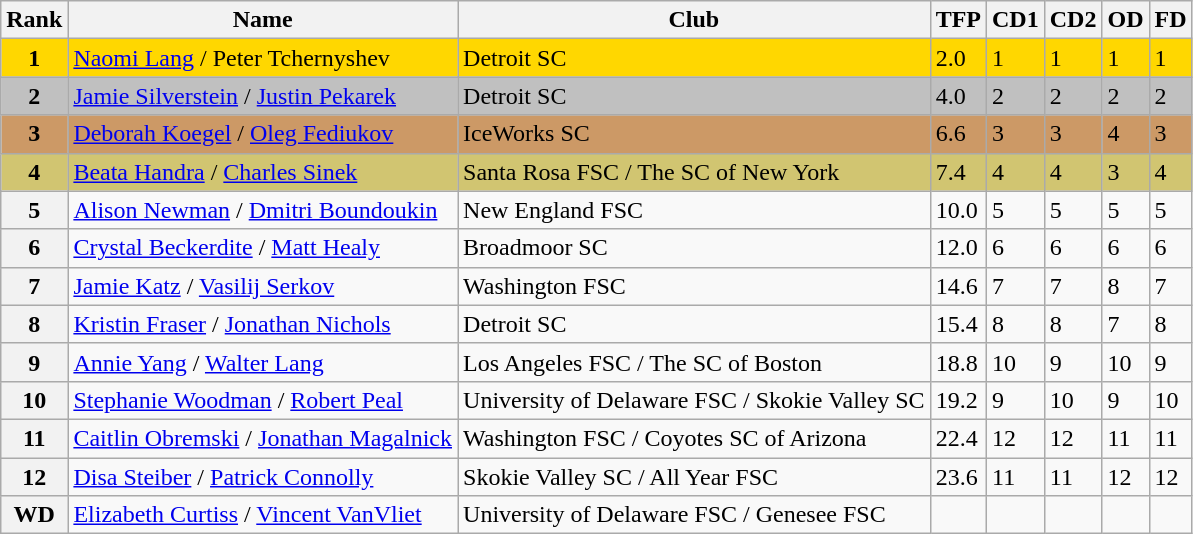<table class="wikitable">
<tr>
<th>Rank</th>
<th>Name</th>
<th>Club</th>
<th>TFP</th>
<th>CD1</th>
<th>CD2</th>
<th>OD</th>
<th>FD</th>
</tr>
<tr bgcolor="gold">
<td align="center"><strong>1</strong></td>
<td><a href='#'>Naomi Lang</a> / Peter Tchernyshev</td>
<td>Detroit SC</td>
<td>2.0</td>
<td>1</td>
<td>1</td>
<td>1</td>
<td>1</td>
</tr>
<tr bgcolor="silver">
<td align="center"><strong>2</strong></td>
<td><a href='#'>Jamie Silverstein</a> / <a href='#'>Justin Pekarek</a></td>
<td>Detroit SC</td>
<td>4.0</td>
<td>2</td>
<td>2</td>
<td>2</td>
<td>2</td>
</tr>
<tr bgcolor="cc9966">
<td align="center"><strong>3</strong></td>
<td><a href='#'>Deborah Koegel</a> / <a href='#'>Oleg Fediukov</a></td>
<td>IceWorks SC</td>
<td>6.6</td>
<td>3</td>
<td>3</td>
<td>4</td>
<td>3</td>
</tr>
<tr bgcolor="#d1c571">
<td align="center"><strong>4</strong></td>
<td><a href='#'>Beata Handra</a> / <a href='#'>Charles Sinek</a></td>
<td>Santa Rosa FSC / The SC of New York</td>
<td>7.4</td>
<td>4</td>
<td>4</td>
<td>3</td>
<td>4</td>
</tr>
<tr>
<th>5</th>
<td><a href='#'>Alison Newman</a> / <a href='#'>Dmitri Boundoukin</a></td>
<td>New England FSC</td>
<td>10.0</td>
<td>5</td>
<td>5</td>
<td>5</td>
<td>5</td>
</tr>
<tr>
<th>6</th>
<td><a href='#'>Crystal Beckerdite</a> / <a href='#'>Matt Healy</a></td>
<td>Broadmoor SC</td>
<td>12.0</td>
<td>6</td>
<td>6</td>
<td>6</td>
<td>6</td>
</tr>
<tr>
<th>7</th>
<td><a href='#'>Jamie Katz</a> / <a href='#'>Vasilij Serkov</a></td>
<td>Washington FSC</td>
<td>14.6</td>
<td>7</td>
<td>7</td>
<td>8</td>
<td>7</td>
</tr>
<tr>
<th>8</th>
<td><a href='#'>Kristin Fraser</a> / <a href='#'>Jonathan Nichols</a></td>
<td>Detroit SC</td>
<td>15.4</td>
<td>8</td>
<td>8</td>
<td>7</td>
<td>8</td>
</tr>
<tr>
<th>9</th>
<td><a href='#'>Annie Yang</a> / <a href='#'>Walter Lang</a></td>
<td>Los Angeles FSC / The SC of Boston</td>
<td>18.8</td>
<td>10</td>
<td>9</td>
<td>10</td>
<td>9</td>
</tr>
<tr>
<th>10</th>
<td><a href='#'>Stephanie Woodman</a> / <a href='#'>Robert Peal</a></td>
<td>University of Delaware FSC / Skokie Valley SC</td>
<td>19.2</td>
<td>9</td>
<td>10</td>
<td>9</td>
<td>10</td>
</tr>
<tr>
<th>11</th>
<td><a href='#'>Caitlin Obremski</a> / <a href='#'>Jonathan Magalnick</a></td>
<td>Washington FSC / Coyotes SC of Arizona</td>
<td>22.4</td>
<td>12</td>
<td>12</td>
<td>11</td>
<td>11</td>
</tr>
<tr>
<th>12</th>
<td><a href='#'>Disa Steiber</a> / <a href='#'>Patrick Connolly</a></td>
<td>Skokie Valley SC / All Year FSC</td>
<td>23.6</td>
<td>11</td>
<td>11</td>
<td>12</td>
<td>12</td>
</tr>
<tr>
<th>WD</th>
<td><a href='#'>Elizabeth Curtiss</a> / <a href='#'>Vincent VanVliet</a></td>
<td>University of Delaware FSC / Genesee FSC</td>
<td></td>
<td></td>
<td></td>
<td></td>
<td></td>
</tr>
</table>
